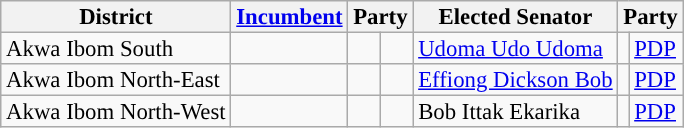<table class="sortable wikitable" style="font-size:95%;line-height:14px;">
<tr>
<th class="unsortable">District</th>
<th class="unsortable"><a href='#'>Incumbent</a></th>
<th colspan="2">Party</th>
<th class="unsortable">Elected Senator</th>
<th colspan="2">Party</th>
</tr>
<tr>
<td>Akwa Ibom South</td>
<td></td>
<td></td>
<td></td>
<td><a href='#'>Udoma Udo Udoma</a></td>
<td style="background:"></td>
<td><a href='#'>PDP</a></td>
</tr>
<tr>
<td>Akwa Ibom North-East</td>
<td></td>
<td></td>
<td></td>
<td><a href='#'>Effiong Dickson Bob</a></td>
<td style="background:"></td>
<td><a href='#'>PDP</a></td>
</tr>
<tr>
<td>Akwa Ibom North-West</td>
<td></td>
<td></td>
<td></td>
<td>Bob Ittak Ekarika</td>
<td style="background:"></td>
<td><a href='#'>PDP</a></td>
</tr>
</table>
